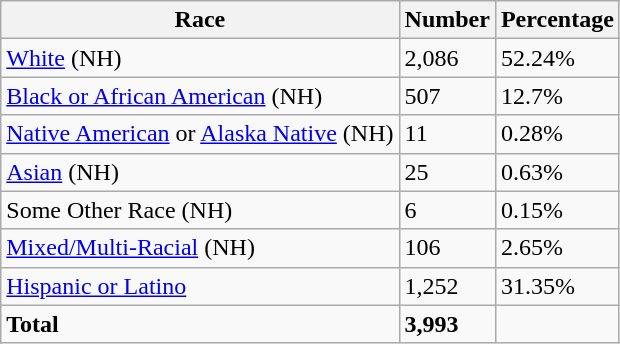<table class="wikitable">
<tr>
<th>Race</th>
<th>Number</th>
<th>Percentage</th>
</tr>
<tr>
<td><a href='#'>White</a> (NH)</td>
<td>2,086</td>
<td>52.24%</td>
</tr>
<tr>
<td><a href='#'>Black or African American</a> (NH)</td>
<td>507</td>
<td>12.7%</td>
</tr>
<tr>
<td><a href='#'>Native American</a> or <a href='#'>Alaska Native</a> (NH)</td>
<td>11</td>
<td>0.28%</td>
</tr>
<tr>
<td><a href='#'>Asian</a> (NH)</td>
<td>25</td>
<td>0.63%</td>
</tr>
<tr>
<td>Some Other Race (NH)</td>
<td>6</td>
<td>0.15%</td>
</tr>
<tr>
<td><a href='#'>Mixed/Multi-Racial</a> (NH)</td>
<td>106</td>
<td>2.65%</td>
</tr>
<tr>
<td><a href='#'>Hispanic or Latino</a></td>
<td>1,252</td>
<td>31.35%</td>
</tr>
<tr>
<td><strong>Total</strong></td>
<td><strong>3,993</strong></td>
<td></td>
</tr>
</table>
